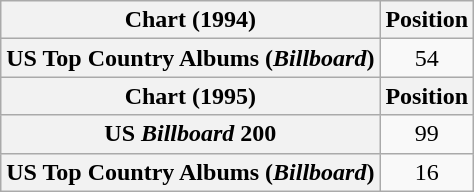<table class="wikitable plainrowheaders" style="text-align:center">
<tr>
<th scope="col">Chart (1994)</th>
<th scope="col">Position</th>
</tr>
<tr>
<th scope="row">US Top Country Albums (<em>Billboard</em>)</th>
<td>54</td>
</tr>
<tr>
<th scope="col">Chart (1995)</th>
<th scope="col">Position</th>
</tr>
<tr>
<th scope="row">US <em>Billboard</em> 200</th>
<td>99</td>
</tr>
<tr>
<th scope="row">US Top Country Albums (<em>Billboard</em>)</th>
<td>16</td>
</tr>
</table>
